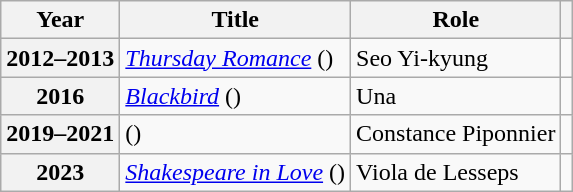<table class="wikitable plainrowheaders sortable">
<tr>
<th scope="col">Year</th>
<th scope="col">Title</th>
<th scope="col">Role</th>
<th scope="col" class="unsortable"></th>
</tr>
<tr>
<th scope="row">2012–2013</th>
<td><em><a href='#'>Thursday Romance</a></em> ()</td>
<td>Seo Yi-kyung</td>
<td style="text-align:center"></td>
</tr>
<tr>
<th scope="row">2016</th>
<td><em><a href='#'>Blackbird</a></em> ()</td>
<td>Una</td>
<td style="text-align:center"></td>
</tr>
<tr>
<th scope="row">2019–2021</th>
<td><em></em> ()</td>
<td>Constance Piponnier</td>
<td style="text-align:center"></td>
</tr>
<tr>
<th scope="row">2023</th>
<td><em><a href='#'>Shakespeare in Love</a></em> ()</td>
<td>Viola de Lesseps</td>
<td style="text-align:center"></td>
</tr>
</table>
